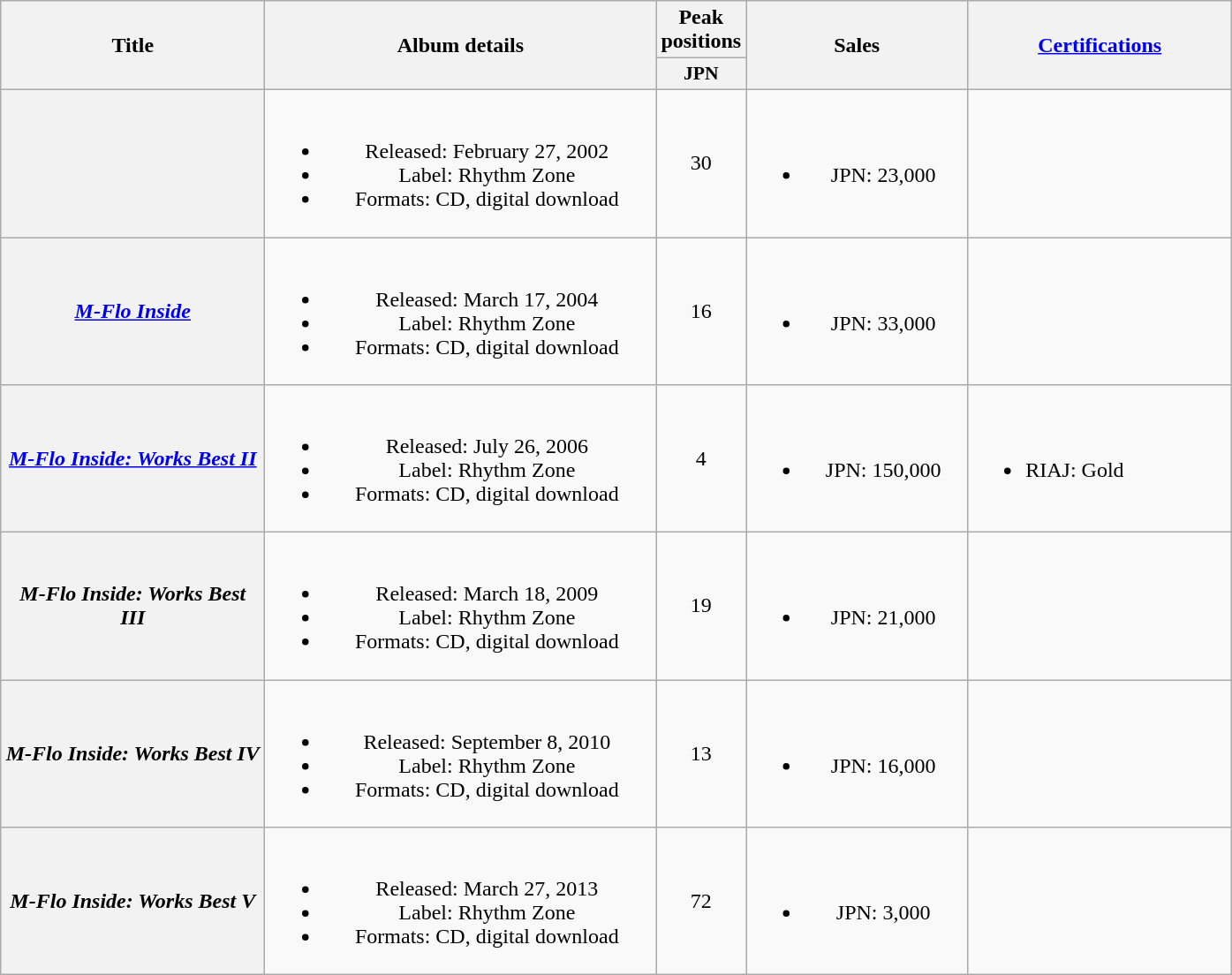<table class="wikitable plainrowheaders" style="text-align:center;">
<tr>
<th style="width:12em;" rowspan="2">Title</th>
<th style="width:18em;" rowspan="2">Album details</th>
<th colspan="1">Peak positions</th>
<th style="width:10em;" rowspan="2">Sales</th>
<th style="width:12em;" rowspan="2"><a href='#'>Certifications</a></th>
</tr>
<tr>
<th scope="col" style="width:3em;font-size:90%;">JPN<br></th>
</tr>
<tr>
<th scope="row"></th>
<td><br><ul><li>Released: February 27, 2002</li><li>Label: Rhythm Zone</li><li>Formats: CD, digital download</li></ul></td>
<td>30</td>
<td><br><ul><li>JPN: 23,000</li></ul></td>
<td align="left"></td>
</tr>
<tr>
<th scope="row"><em><a href='#'>M-Flo Inside</a></em></th>
<td><br><ul><li>Released: March 17, 2004</li><li>Label: Rhythm Zone</li><li>Formats: CD, digital download</li></ul></td>
<td>16</td>
<td><br><ul><li>JPN: 33,000</li></ul></td>
<td align="left"></td>
</tr>
<tr>
<th scope="row"><em><a href='#'>M-Flo Inside: Works Best II</a></em></th>
<td><br><ul><li>Released: July 26, 2006</li><li>Label: Rhythm Zone</li><li>Formats: CD, digital download</li></ul></td>
<td>4</td>
<td><br><ul><li>JPN: 150,000</li></ul></td>
<td align="left"><br><ul><li>RIAJ: Gold</li></ul></td>
</tr>
<tr>
<th scope="row"><em>M-Flo Inside: Works Best III</em></th>
<td><br><ul><li>Released: March 18, 2009</li><li>Label: Rhythm Zone</li><li>Formats: CD, digital download</li></ul></td>
<td>19</td>
<td><br><ul><li>JPN: 21,000</li></ul></td>
<td align="left"></td>
</tr>
<tr>
<th scope="row"><em>M-Flo Inside: Works Best IV</em></th>
<td><br><ul><li>Released: September 8, 2010</li><li>Label: Rhythm Zone</li><li>Formats: CD, digital download</li></ul></td>
<td>13</td>
<td><br><ul><li>JPN: 16,000</li></ul></td>
<td align="left"></td>
</tr>
<tr>
<th scope="row"><em>M-Flo Inside: Works Best V</em></th>
<td><br><ul><li>Released: March 27, 2013</li><li>Label: Rhythm Zone</li><li>Formats: CD, digital download</li></ul></td>
<td>72</td>
<td><br><ul><li>JPN: 3,000</li></ul></td>
<td align="left"></td>
</tr>
</table>
